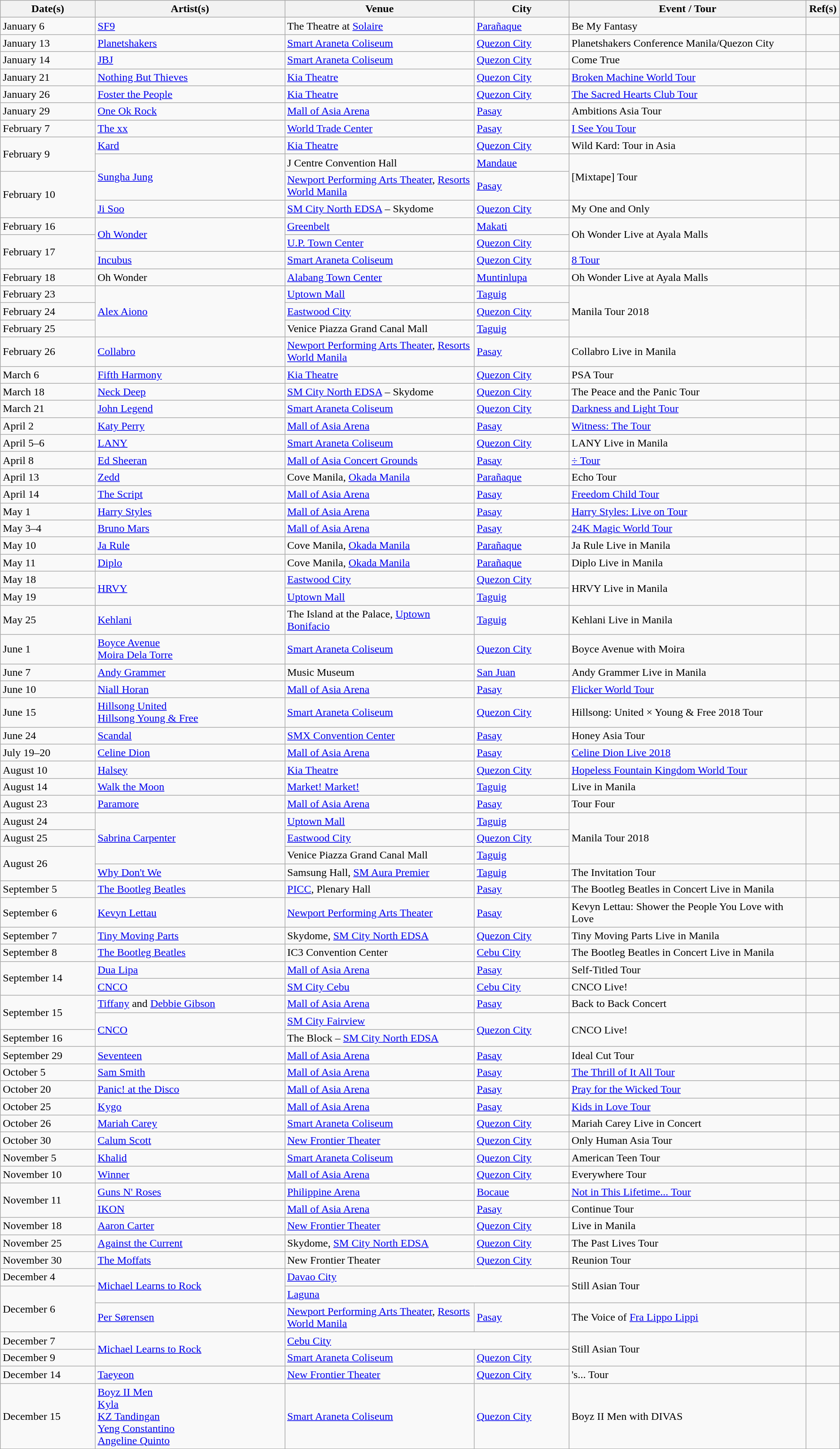<table class="wikitable sortable" style="font-size: 100%; width=100%;" style="text-align:center;">
<tr style="text-align:center;">
<th class="unsortable" style="width: 10%;" scope="col">Date(s)</th>
<th style="width: 20%;" scope="col">Artist(s)</th>
<th style="width: 20%;" scope="col">Venue</th>
<th style="width: 10%;" scope="col">City</th>
<th style="width: 25%;" scope="col">Event / Tour</th>
<th style="width: 1%;" scope="col">Ref(s)</th>
</tr>
<tr>
<td>January 6</td>
<td><a href='#'>SF9</a></td>
<td>The Theatre at <a href='#'>Solaire</a></td>
<td><a href='#'>Parañaque</a></td>
<td>Be My Fantasy</td>
<td></td>
</tr>
<tr>
<td>January 13</td>
<td><a href='#'>Planetshakers</a></td>
<td><a href='#'>Smart Araneta Coliseum</a></td>
<td><a href='#'>Quezon City</a></td>
<td>Planetshakers Conference Manila/Quezon City</td>
<td></td>
</tr>
<tr>
<td>January 14</td>
<td><a href='#'>JBJ</a></td>
<td><a href='#'>Smart Araneta Coliseum</a></td>
<td><a href='#'>Quezon City</a></td>
<td>Come True</td>
<td></td>
</tr>
<tr>
<td>January 21</td>
<td><a href='#'>Nothing But Thieves</a></td>
<td><a href='#'>Kia Theatre</a></td>
<td><a href='#'>Quezon City</a></td>
<td><a href='#'>Broken Machine World Tour</a></td>
<td></td>
</tr>
<tr>
<td>January 26</td>
<td><a href='#'>Foster the People</a></td>
<td><a href='#'>Kia Theatre</a></td>
<td><a href='#'>Quezon City</a></td>
<td><a href='#'>The Sacred Hearts Club Tour</a></td>
<td></td>
</tr>
<tr>
<td>January 29</td>
<td><a href='#'>One Ok Rock</a></td>
<td><a href='#'>Mall of Asia Arena</a></td>
<td><a href='#'>Pasay</a></td>
<td>Ambitions Asia Tour</td>
<td></td>
</tr>
<tr>
<td>February 7</td>
<td><a href='#'>The xx</a></td>
<td><a href='#'>World Trade Center</a></td>
<td><a href='#'>Pasay</a></td>
<td><a href='#'>I See You Tour</a></td>
<td></td>
</tr>
<tr>
<td rowspan="2">February 9</td>
<td><a href='#'>Kard</a></td>
<td><a href='#'>Kia Theatre</a></td>
<td><a href='#'>Quezon City</a></td>
<td>Wild Kard: Tour in Asia</td>
<td></td>
</tr>
<tr>
<td rowspan="2"><a href='#'>Sungha Jung</a></td>
<td>J Centre Convention Hall</td>
<td><a href='#'>Mandaue</a></td>
<td rowspan="2">[Mixtape] Tour</td>
<td rowspan="2"></td>
</tr>
<tr>
<td rowspan="2">February 10</td>
<td><a href='#'>Newport Performing Arts Theater</a>, <a href='#'>Resorts World Manila</a></td>
<td><a href='#'>Pasay</a></td>
</tr>
<tr>
<td><a href='#'>Ji Soo</a></td>
<td><a href='#'>SM City North EDSA</a> – Skydome</td>
<td><a href='#'>Quezon City</a></td>
<td>My One and Only</td>
<td></td>
</tr>
<tr>
<td>February 16</td>
<td rowspan="2"><a href='#'>Oh Wonder</a></td>
<td><a href='#'>Greenbelt</a></td>
<td><a href='#'>Makati</a></td>
<td rowspan="2">Oh Wonder Live at Ayala Malls</td>
<td rowspan="2"></td>
</tr>
<tr>
<td rowspan="2">February 17</td>
<td><a href='#'>U.P. Town Center</a></td>
<td><a href='#'>Quezon City</a></td>
</tr>
<tr>
<td><a href='#'>Incubus</a></td>
<td><a href='#'>Smart Araneta Coliseum</a></td>
<td><a href='#'>Quezon City</a></td>
<td><a href='#'>8 Tour</a></td>
<td></td>
</tr>
<tr>
<td>February 18</td>
<td>Oh Wonder</td>
<td><a href='#'>Alabang Town Center</a></td>
<td><a href='#'>Muntinlupa</a></td>
<td>Oh Wonder Live at Ayala Malls</td>
<td></td>
</tr>
<tr>
<td>February 23</td>
<td rowspan="3"><a href='#'>Alex Aiono</a></td>
<td><a href='#'>Uptown Mall</a></td>
<td><a href='#'>Taguig</a></td>
<td rowspan="3">Manila Tour 2018</td>
<td rowspan="3"></td>
</tr>
<tr>
<td>February 24</td>
<td><a href='#'>Eastwood City</a></td>
<td><a href='#'>Quezon City</a></td>
</tr>
<tr>
<td>February 25</td>
<td>Venice Piazza Grand Canal Mall</td>
<td><a href='#'>Taguig</a></td>
</tr>
<tr>
<td>February 26</td>
<td><a href='#'>Collabro</a></td>
<td><a href='#'>Newport Performing Arts Theater</a>, <a href='#'>Resorts World Manila</a></td>
<td><a href='#'>Pasay</a></td>
<td>Collabro Live in Manila</td>
<td></td>
</tr>
<tr>
<td>March 6</td>
<td><a href='#'>Fifth Harmony</a></td>
<td><a href='#'>Kia Theatre</a></td>
<td><a href='#'>Quezon City</a></td>
<td>PSA Tour</td>
<td></td>
</tr>
<tr>
<td>March 18</td>
<td><a href='#'>Neck Deep</a></td>
<td><a href='#'>SM City North EDSA</a> – Skydome</td>
<td><a href='#'>Quezon City</a></td>
<td>The Peace and the Panic Tour</td>
<td></td>
</tr>
<tr>
<td>March 21</td>
<td><a href='#'>John Legend</a></td>
<td><a href='#'>Smart Araneta Coliseum</a></td>
<td><a href='#'>Quezon City</a></td>
<td><a href='#'>Darkness and Light Tour</a></td>
<td></td>
</tr>
<tr>
<td>April 2</td>
<td><a href='#'>Katy Perry</a></td>
<td><a href='#'>Mall of Asia Arena</a></td>
<td><a href='#'>Pasay</a></td>
<td><a href='#'>Witness: The Tour</a></td>
<td></td>
</tr>
<tr>
<td>April 5–6</td>
<td><a href='#'>LANY</a></td>
<td><a href='#'>Smart Araneta Coliseum</a></td>
<td><a href='#'>Quezon City</a></td>
<td>LANY Live in Manila</td>
<td></td>
</tr>
<tr>
<td>April 8</td>
<td><a href='#'>Ed Sheeran</a></td>
<td><a href='#'>Mall of Asia Concert Grounds</a></td>
<td><a href='#'>Pasay</a></td>
<td><a href='#'>÷ Tour</a></td>
<td></td>
</tr>
<tr>
<td>April 13</td>
<td><a href='#'>Zedd</a></td>
<td>Cove Manila, <a href='#'>Okada Manila</a></td>
<td><a href='#'>Parañaque</a></td>
<td>Echo Tour</td>
<td></td>
</tr>
<tr>
<td>April 14</td>
<td><a href='#'>The Script</a></td>
<td><a href='#'>Mall of Asia Arena</a></td>
<td><a href='#'>Pasay</a></td>
<td><a href='#'>Freedom Child Tour</a></td>
<td></td>
</tr>
<tr>
<td>May 1</td>
<td><a href='#'>Harry Styles</a></td>
<td><a href='#'>Mall of Asia Arena</a></td>
<td><a href='#'>Pasay</a></td>
<td><a href='#'>Harry Styles: Live on Tour</a></td>
<td></td>
</tr>
<tr>
<td>May 3–4</td>
<td><a href='#'>Bruno Mars</a></td>
<td><a href='#'>Mall of Asia Arena</a></td>
<td><a href='#'>Pasay</a></td>
<td><a href='#'>24K Magic World Tour</a></td>
<td></td>
</tr>
<tr>
<td>May 10</td>
<td><a href='#'>Ja Rule</a></td>
<td>Cove Manila, <a href='#'>Okada Manila</a></td>
<td><a href='#'>Parañaque</a></td>
<td>Ja Rule Live in Manila</td>
<td></td>
</tr>
<tr>
<td>May 11</td>
<td><a href='#'>Diplo</a></td>
<td>Cove Manila, <a href='#'>Okada Manila</a></td>
<td><a href='#'>Parañaque</a></td>
<td>Diplo Live in Manila</td>
<td></td>
</tr>
<tr>
<td>May 18</td>
<td rowspan=2><a href='#'>HRVY</a></td>
<td><a href='#'>Eastwood City</a></td>
<td><a href='#'>Quezon City</a></td>
<td rowspan=2>HRVY Live in Manila</td>
<td rowspan=2></td>
</tr>
<tr>
<td>May 19</td>
<td><a href='#'>Uptown Mall</a></td>
<td><a href='#'>Taguig</a></td>
</tr>
<tr>
<td>May 25</td>
<td><a href='#'>Kehlani</a></td>
<td>The Island at the Palace, <a href='#'>Uptown Bonifacio</a></td>
<td><a href='#'>Taguig</a></td>
<td>Kehlani Live in Manila</td>
<td></td>
</tr>
<tr>
<td>June 1</td>
<td><a href='#'>Boyce Avenue</a><br><a href='#'>Moira Dela Torre</a></td>
<td><a href='#'>Smart Araneta Coliseum</a></td>
<td><a href='#'>Quezon City</a></td>
<td>Boyce Avenue with Moira</td>
<td></td>
</tr>
<tr>
<td>June 7</td>
<td><a href='#'>Andy Grammer</a></td>
<td>Music Museum</td>
<td><a href='#'>San Juan</a></td>
<td>Andy Grammer Live in Manila</td>
<td></td>
</tr>
<tr>
<td>June 10</td>
<td><a href='#'>Niall Horan</a></td>
<td><a href='#'>Mall of Asia Arena</a></td>
<td><a href='#'>Pasay</a></td>
<td><a href='#'>Flicker World Tour</a></td>
<td></td>
</tr>
<tr>
<td>June 15</td>
<td><a href='#'>Hillsong United</a><br><a href='#'>Hillsong Young & Free</a></td>
<td><a href='#'>Smart Araneta Coliseum</a></td>
<td><a href='#'>Quezon City</a></td>
<td>Hillsong: United × Young & Free 2018 Tour</td>
<td></td>
</tr>
<tr>
<td>June 24</td>
<td><a href='#'>Scandal</a></td>
<td><a href='#'>SMX Convention Center</a></td>
<td><a href='#'>Pasay</a></td>
<td>Honey Asia Tour</td>
<td></td>
</tr>
<tr>
<td>July 19–20</td>
<td><a href='#'>Celine Dion</a></td>
<td><a href='#'>Mall of Asia Arena</a></td>
<td><a href='#'>Pasay</a></td>
<td><a href='#'>Celine Dion Live 2018</a></td>
<td></td>
</tr>
<tr>
<td>August 10</td>
<td><a href='#'>Halsey</a></td>
<td><a href='#'>Kia Theatre</a></td>
<td><a href='#'>Quezon City</a></td>
<td><a href='#'>Hopeless Fountain Kingdom World Tour</a></td>
<td></td>
</tr>
<tr>
<td>August 14</td>
<td><a href='#'>Walk the Moon</a></td>
<td><a href='#'>Market! Market!</a></td>
<td><a href='#'>Taguig</a></td>
<td>Live in Manila</td>
<td></td>
</tr>
<tr>
<td>August 23</td>
<td><a href='#'>Paramore</a></td>
<td><a href='#'>Mall of Asia Arena</a></td>
<td><a href='#'>Pasay</a></td>
<td>Tour Four</td>
<td></td>
</tr>
<tr>
<td>August 24</td>
<td rowspan="3"><a href='#'>Sabrina Carpenter</a></td>
<td><a href='#'>Uptown Mall</a></td>
<td><a href='#'>Taguig</a></td>
<td rowspan="3">Manila Tour 2018</td>
<td rowspan="3"></td>
</tr>
<tr>
<td>August 25</td>
<td><a href='#'>Eastwood City</a></td>
<td><a href='#'>Quezon City</a></td>
</tr>
<tr>
<td rowspan=2>August 26</td>
<td>Venice Piazza Grand Canal Mall</td>
<td><a href='#'>Taguig</a></td>
</tr>
<tr>
<td><a href='#'>Why Don't We</a></td>
<td>Samsung Hall, <a href='#'>SM Aura Premier</a></td>
<td><a href='#'>Taguig</a></td>
<td>The Invitation Tour</td>
<td></td>
</tr>
<tr>
<td>September 5</td>
<td><a href='#'>The Bootleg Beatles</a></td>
<td><a href='#'>PICC</a>, Plenary Hall</td>
<td><a href='#'>Pasay</a></td>
<td>The Bootleg Beatles in Concert Live in Manila</td>
<td></td>
</tr>
<tr>
<td>September 6</td>
<td><a href='#'>Kevyn Lettau</a></td>
<td><a href='#'>Newport Performing Arts Theater</a></td>
<td><a href='#'>Pasay</a></td>
<td>Kevyn Lettau: Shower the People You Love with Love</td>
<td></td>
</tr>
<tr>
<td>September 7</td>
<td><a href='#'>Tiny Moving Parts</a></td>
<td>Skydome, <a href='#'>SM City North EDSA</a></td>
<td><a href='#'>Quezon City</a></td>
<td>Tiny Moving Parts Live in Manila</td>
<td></td>
</tr>
<tr>
<td>September 8</td>
<td><a href='#'>The Bootleg Beatles</a></td>
<td>IC3 Convention Center</td>
<td><a href='#'>Cebu City</a></td>
<td>The Bootleg Beatles in Concert Live in Manila</td>
<td></td>
</tr>
<tr>
<td rowspan=2>September 14</td>
<td><a href='#'>Dua Lipa</a></td>
<td><a href='#'>Mall of Asia Arena</a></td>
<td><a href='#'>Pasay</a></td>
<td>Self-Titled Tour</td>
<td></td>
</tr>
<tr>
<td><a href='#'>CNCO</a></td>
<td><a href='#'>SM City Cebu</a></td>
<td><a href='#'>Cebu City</a></td>
<td>CNCO Live!</td>
<td></td>
</tr>
<tr>
<td rowspan=2>September 15</td>
<td><a href='#'>Tiffany</a> and <a href='#'>Debbie Gibson</a></td>
<td><a href='#'>Mall of Asia Arena</a></td>
<td><a href='#'>Pasay</a></td>
<td>Back to Back Concert</td>
<td></td>
</tr>
<tr>
<td rowspan=2><a href='#'>CNCO</a></td>
<td><a href='#'>SM City Fairview</a></td>
<td rowspan=2><a href='#'>Quezon City</a></td>
<td rowspan=2>CNCO Live!</td>
<td rowspan=2></td>
</tr>
<tr>
<td>September 16</td>
<td>The Block – <a href='#'>SM City North EDSA</a></td>
</tr>
<tr>
<td>September 29</td>
<td><a href='#'>Seventeen</a></td>
<td><a href='#'>Mall of Asia Arena</a></td>
<td><a href='#'>Pasay</a></td>
<td>Ideal Cut Tour</td>
<td></td>
</tr>
<tr>
<td>October 5</td>
<td><a href='#'>Sam Smith</a></td>
<td><a href='#'>Mall of Asia Arena</a></td>
<td><a href='#'>Pasay</a></td>
<td><a href='#'>The Thrill of It All Tour</a></td>
<td></td>
</tr>
<tr>
<td>October 20</td>
<td><a href='#'>Panic! at the Disco</a></td>
<td><a href='#'>Mall of Asia Arena</a></td>
<td><a href='#'>Pasay</a></td>
<td><a href='#'>Pray for the Wicked Tour</a></td>
<td></td>
</tr>
<tr>
<td>October 25</td>
<td><a href='#'>Kygo</a></td>
<td><a href='#'>Mall of Asia Arena</a></td>
<td><a href='#'>Pasay</a></td>
<td><a href='#'>Kids in Love Tour</a></td>
<td></td>
</tr>
<tr>
<td>October 26</td>
<td><a href='#'>Mariah Carey</a></td>
<td><a href='#'>Smart Araneta Coliseum</a></td>
<td><a href='#'>Quezon City</a></td>
<td>Mariah Carey Live in Concert</td>
<td></td>
</tr>
<tr>
<td>October 30</td>
<td><a href='#'>Calum Scott</a></td>
<td><a href='#'>New Frontier Theater</a></td>
<td><a href='#'>Quezon City</a></td>
<td>Only Human Asia Tour</td>
<td></td>
</tr>
<tr>
<td>November 5</td>
<td><a href='#'>Khalid</a></td>
<td><a href='#'>Smart Araneta Coliseum</a></td>
<td><a href='#'>Quezon City</a></td>
<td>American Teen Tour</td>
<td></td>
</tr>
<tr>
<td>November 10</td>
<td><a href='#'>Winner</a></td>
<td><a href='#'>Mall of Asia Arena</a></td>
<td><a href='#'>Quezon City</a></td>
<td>Everywhere Tour</td>
<td></td>
</tr>
<tr>
<td rowspan=2>November 11</td>
<td><a href='#'>Guns N' Roses</a></td>
<td><a href='#'>Philippine Arena</a></td>
<td><a href='#'>Bocaue</a></td>
<td><a href='#'>Not in This Lifetime... Tour</a></td>
<td></td>
</tr>
<tr>
<td><a href='#'>IKON</a></td>
<td><a href='#'>Mall of Asia Arena</a></td>
<td><a href='#'>Pasay</a></td>
<td>Continue Tour</td>
<td></td>
</tr>
<tr>
<td>November 18</td>
<td><a href='#'>Aaron Carter</a></td>
<td><a href='#'>New Frontier Theater</a></td>
<td><a href='#'>Quezon City</a></td>
<td>Live in Manila</td>
<td></td>
</tr>
<tr>
<td>November 25</td>
<td><a href='#'>Against the Current</a></td>
<td>Skydome, <a href='#'>SM City North EDSA</a></td>
<td><a href='#'>Quezon City</a></td>
<td>The Past Lives Tour</td>
<td></td>
</tr>
<tr>
<td>November 30</td>
<td><a href='#'>The Moffats</a></td>
<td>New Frontier Theater</td>
<td><a href='#'>Quezon City</a></td>
<td>Reunion Tour</td>
<td></td>
</tr>
<tr>
<td>December 4</td>
<td rowspan=2><a href='#'>Michael Learns to Rock</a></td>
<td colspan=2><a href='#'>Davao City</a></td>
<td rowspan=2>Still Asian Tour</td>
<td rowspan=2></td>
</tr>
<tr>
<td rowspan=2>December 6</td>
<td colspan=2><a href='#'>Laguna</a></td>
</tr>
<tr>
<td><a href='#'>Per Sørensen</a></td>
<td><a href='#'>Newport Performing Arts Theater</a>, <a href='#'>Resorts World Manila</a></td>
<td><a href='#'>Pasay</a></td>
<td>The Voice of <a href='#'>Fra Lippo Lippi</a></td>
<td></td>
</tr>
<tr>
<td>December 7</td>
<td rowspan=2><a href='#'>Michael Learns to Rock</a></td>
<td colspan=2><a href='#'>Cebu City</a></td>
<td rowspan=2>Still Asian Tour</td>
<td rowspan=2></td>
</tr>
<tr>
<td>December 9</td>
<td><a href='#'>Smart Araneta Coliseum</a></td>
<td><a href='#'>Quezon City</a></td>
</tr>
<tr>
<td>December 14</td>
<td><a href='#'>Taeyeon</a></td>
<td><a href='#'>New Frontier Theater</a></td>
<td><a href='#'>Quezon City</a></td>
<td>'s... Tour</td>
<td></td>
</tr>
<tr>
<td>December 15</td>
<td><a href='#'>Boyz II Men</a> <br> <a href='#'>Kyla</a> <br> <a href='#'>KZ Tandingan</a> <br> <a href='#'>Yeng Constantino</a> <br> <a href='#'>Angeline Quinto</a></td>
<td><a href='#'>Smart Araneta Coliseum</a></td>
<td><a href='#'>Quezon City</a></td>
<td>Boyz II Men with DIVAS</td>
<td></td>
</tr>
</table>
